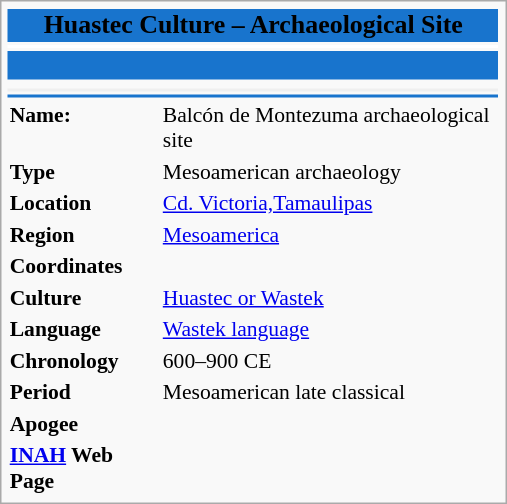<table class="infobox" style="font-size:90%; text-align:left; width:23.5em">
<tr>
<td colspan="3" bgcolor=#1874CD style="text-align: center; font-size: larger;"><span><strong> Huastec Culture – Archaeological Site</strong></span></td>
</tr>
<tr style="vertical-align: top; text-align: center;">
<td colspan=3 bgcolor="#FFFFFF" align="center"></td>
</tr>
<tr>
<td colspan="2" bgcolor=#1874CD><br></td>
</tr>
<tr>
<td colspan=2></td>
</tr>
<tr>
<td style="background:#efefef;"align="center" colspan="2"></td>
</tr>
<tr>
<td colspan="2" bgcolor=#1874CD></td>
</tr>
<tr>
<td><strong>Name:</strong></td>
<td><span> Balcón de Montezuma archaeological site</span></td>
</tr>
<tr>
<td><strong>Type</strong></td>
<td>Mesoamerican archaeology</td>
</tr>
<tr>
<td><strong>Location</strong></td>
<td><a href='#'>Cd. Victoria,Tamaulipas</a> <br></td>
</tr>
<tr>
<td><strong>Region</strong></td>
<td><a href='#'>Mesoamerica</a></td>
</tr>
<tr>
<td><strong>Coordinates</strong></td>
<td></td>
</tr>
<tr>
<td><strong>Culture</strong></td>
<td><a href='#'>Huastec or Wastek</a></td>
</tr>
<tr>
<td><strong>Language</strong></td>
<td><a href='#'>Wastek language</a></td>
</tr>
<tr>
<td><strong>Chronology</strong></td>
<td>600–900 CE</td>
</tr>
<tr>
<td><strong>Period</strong></td>
<td>Mesoamerican late classical</td>
</tr>
<tr>
<td><strong>Apogee</strong></td>
<td></td>
</tr>
<tr>
<td><strong><a href='#'>INAH</a> Web Page</strong></td>
<td></td>
</tr>
</table>
